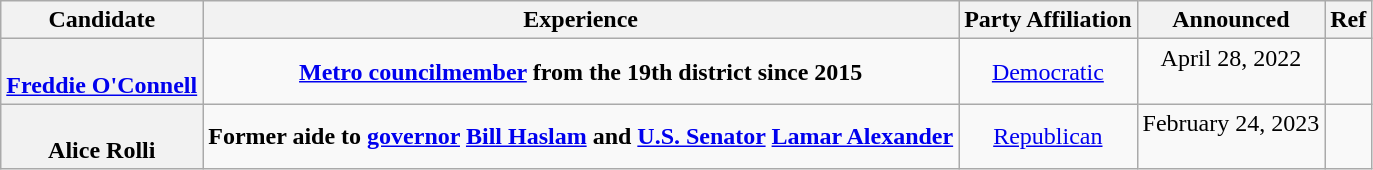<table class="wikitable sortable" style="text-align:center">
<tr>
<th>Candidate</th>
<th>Experience</th>
<th>Party Affiliation</th>
<th>Announced</th>
<th>Ref</th>
</tr>
<tr>
<th><br><a href='#'>Freddie O'Connell</a></th>
<td><strong><a href='#'>Metro councilmember</a> from the 19th district since 2015</strong></td>
<td><a href='#'>Democratic</a></td>
<td>April 28, 2022<br><br></td>
<td></td>
</tr>
<tr>
<th><br>Alice Rolli</th>
<td><strong>Former aide to <a href='#'>governor</a> <a href='#'>Bill Haslam</a> and <a href='#'>U.S. Senator</a> <a href='#'>Lamar Alexander</a></strong></td>
<td><a href='#'>Republican</a></td>
<td>February 24, 2023<br><br></td>
<td></td>
</tr>
</table>
